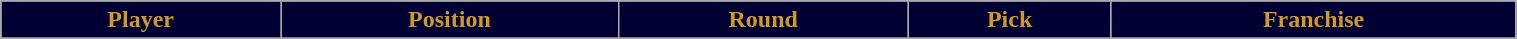<table class="wikitable" width="80%">
<tr align="center"  style="background:#000033;color:#CC9933;">
<td><strong>Player</strong></td>
<td><strong>Position</strong></td>
<td><strong>Round</strong></td>
<td><strong>Pick</strong></td>
<td><strong>Franchise</strong></td>
</tr>
<tr align="center" bgcolor="">
</tr>
</table>
